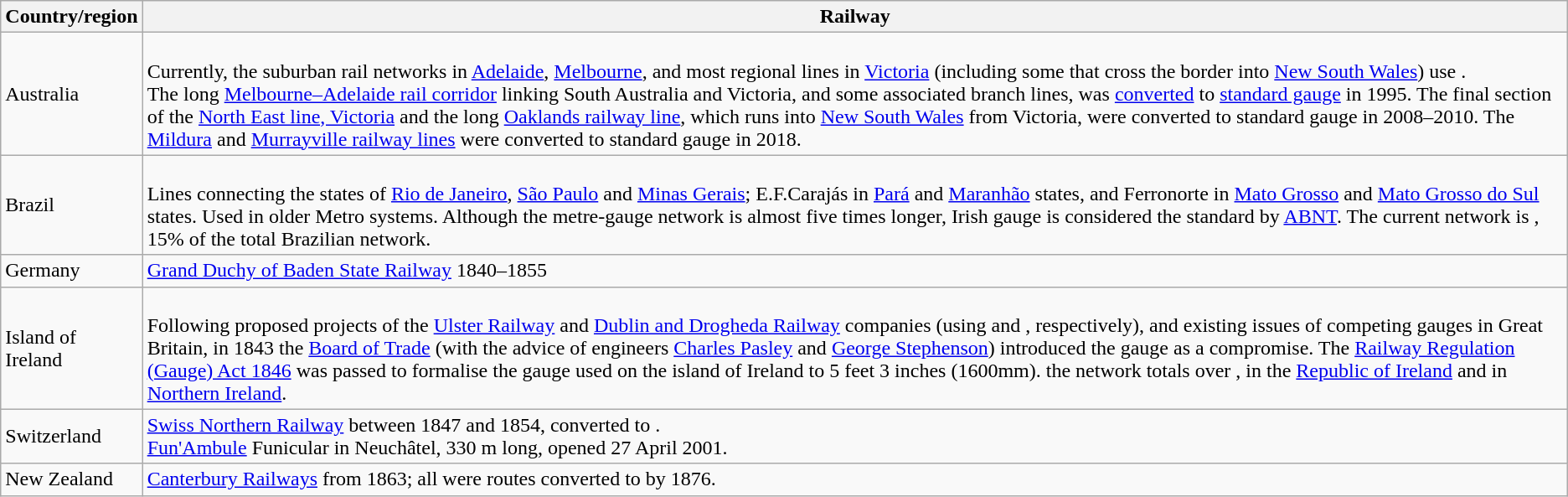<table class="wikitable">
<tr>
<th>Country/region</th>
<th>Railway</th>
</tr>
<tr id=Australia>
<td>Australia</td>
<td><br>Currently, the suburban rail networks in <a href='#'>Adelaide</a>, <a href='#'>Melbourne</a>, and most regional lines in <a href='#'>Victoria</a> (including some that cross the border into <a href='#'>New South Wales</a>) use .<br>The  long <a href='#'>Melbourne–Adelaide rail corridor</a> linking South Australia and Victoria, and some associated branch lines, was <a href='#'>converted</a> to <a href='#'>standard gauge</a> in 1995. The final  section of the <a href='#'>North East line, Victoria</a> and the  long <a href='#'>Oaklands railway line</a>, which runs into <a href='#'>New South Wales</a> from Victoria, were converted to standard gauge in 2008–2010. The <a href='#'>Mildura</a> and <a href='#'>Murrayville railway lines</a> were converted to standard gauge in 2018.</td>
</tr>
<tr>
<td>Brazil</td>
<td><br>Lines connecting the states of <a href='#'>Rio de Janeiro</a>, <a href='#'>São Paulo</a> and <a href='#'>Minas Gerais</a>; E.F.Carajás in <a href='#'>Pará</a> and <a href='#'>Maranhão</a> states, and Ferronorte in <a href='#'>Mato Grosso</a> and <a href='#'>Mato Grosso do Sul</a> states. Used in older Metro systems. Although the metre-gauge network is almost five times longer, Irish gauge is considered the standard by <a href='#'>ABNT</a>. The current network is , 15% of the total Brazilian network.</td>
</tr>
<tr>
<td>Germany</td>
<td><a href='#'>Grand Duchy of Baden State Railway</a> 1840–1855</td>
</tr>
<tr>
<td>Island of Ireland</td>
<td><br>Following proposed projects of the <a href='#'>Ulster Railway</a> and <a href='#'>Dublin and Drogheda Railway</a> companies (using  and , respectively), and existing issues of competing gauges in Great Britain, in 1843 the <a href='#'>Board of Trade</a> (with the advice of engineers <a href='#'>Charles Pasley</a> and <a href='#'>George Stephenson</a>) introduced the gauge as a compromise. The <a href='#'>Railway Regulation (Gauge) Act 1846</a> was passed to formalise the gauge used on the island of Ireland to 5 feet 3 inches (1600mm).  the network totals over ,  in the <a href='#'>Republic of Ireland</a> and  in <a href='#'>Northern Ireland</a>.</td>
</tr>
<tr>
<td>Switzerland</td>
<td><a href='#'>Swiss Northern Railway</a> between 1847 and 1854, converted to .<br><a href='#'>Fun'Ambule</a> Funicular in Neuchâtel, 330 m long, opened 27 April 2001.</td>
</tr>
<tr>
<td>New Zealand</td>
<td><a href='#'>Canterbury Railways</a> from 1863; all were routes converted to  by 1876.</td>
</tr>
</table>
